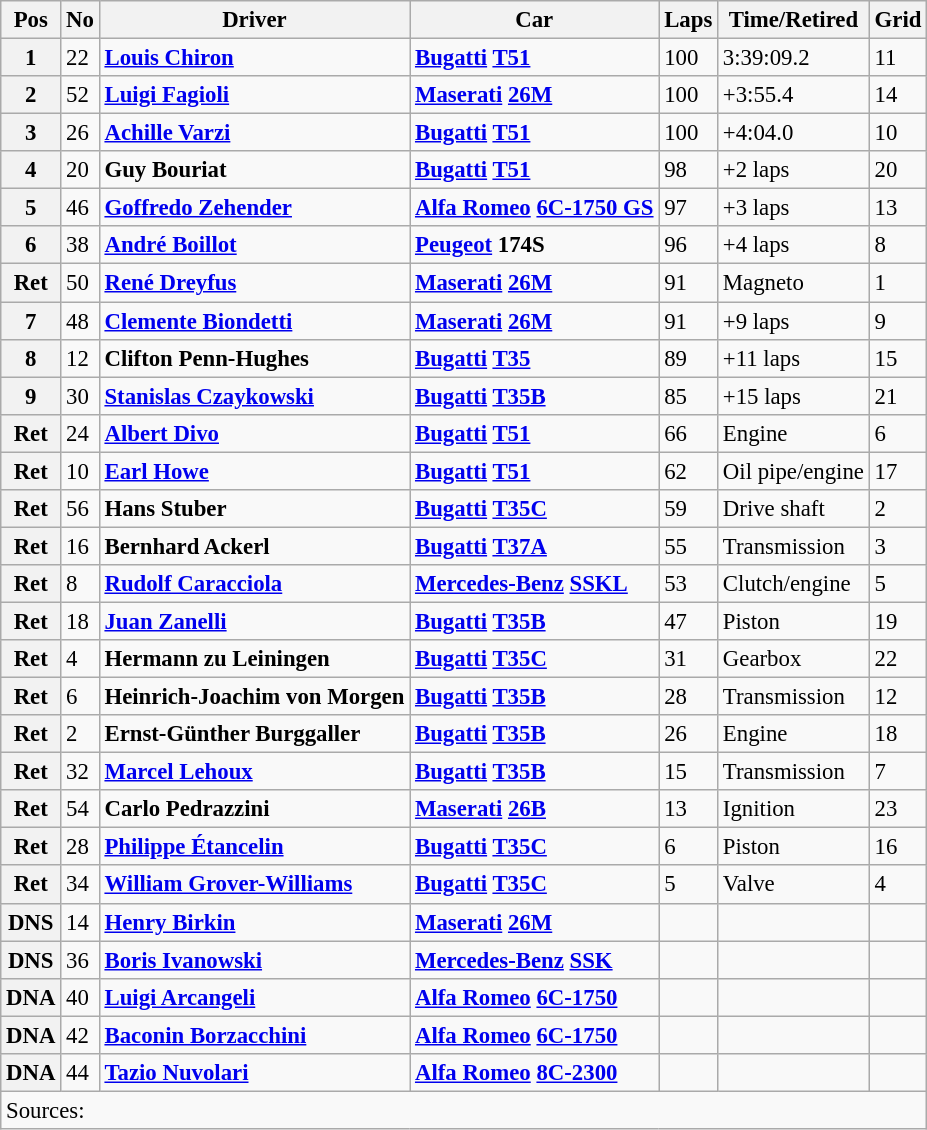<table class="wikitable" style="font-size: 95%;">
<tr>
<th>Pos</th>
<th>No</th>
<th>Driver</th>
<th>Car</th>
<th>Laps</th>
<th>Time/Retired</th>
<th>Grid</th>
</tr>
<tr>
<th>1</th>
<td>22</td>
<td> <strong><a href='#'>Louis Chiron</a></strong></td>
<td><strong><a href='#'>Bugatti</a> <a href='#'>T51</a></strong></td>
<td>100</td>
<td>3:39:09.2</td>
<td>11</td>
</tr>
<tr>
<th>2</th>
<td>52</td>
<td> <strong><a href='#'>Luigi Fagioli</a></strong></td>
<td><strong><a href='#'>Maserati</a> <a href='#'>26M</a></strong></td>
<td>100</td>
<td>+3:55.4</td>
<td>14</td>
</tr>
<tr>
<th>3</th>
<td>26</td>
<td> <strong><a href='#'>Achille Varzi</a></strong></td>
<td><strong><a href='#'>Bugatti</a> <a href='#'>T51</a></strong></td>
<td>100</td>
<td>+4:04.0</td>
<td>10</td>
</tr>
<tr>
<th>4</th>
<td>20</td>
<td> <strong>Guy Bouriat</strong></td>
<td><strong><a href='#'>Bugatti</a> <a href='#'>T51</a></strong></td>
<td>98</td>
<td>+2 laps</td>
<td>20</td>
</tr>
<tr>
<th>5</th>
<td>46</td>
<td> <strong><a href='#'>Goffredo Zehender</a></strong></td>
<td><strong><a href='#'>Alfa Romeo</a> <a href='#'>6C-1750 GS</a></strong></td>
<td>97</td>
<td>+3 laps</td>
<td>13</td>
</tr>
<tr>
<th>6</th>
<td>38</td>
<td> <strong><a href='#'>André Boillot</a></strong></td>
<td><strong><a href='#'>Peugeot</a> 174S</strong></td>
<td>96</td>
<td>+4 laps</td>
<td>8</td>
</tr>
<tr>
<th>Ret</th>
<td>50</td>
<td> <strong><a href='#'>René Dreyfus</a></strong></td>
<td><strong><a href='#'>Maserati</a> <a href='#'>26M</a></strong></td>
<td>91</td>
<td>Magneto</td>
<td>1</td>
</tr>
<tr>
<th>7</th>
<td>48</td>
<td> <strong><a href='#'>Clemente Biondetti</a></strong></td>
<td><strong><a href='#'>Maserati</a> <a href='#'>26M</a></strong></td>
<td>91</td>
<td>+9 laps</td>
<td>9</td>
</tr>
<tr>
<th>8</th>
<td>12</td>
<td> <strong>Clifton Penn-Hughes</strong></td>
<td><strong><a href='#'>Bugatti</a> <a href='#'>T35</a></strong></td>
<td>89</td>
<td>+11 laps</td>
<td>15</td>
</tr>
<tr>
<th>9</th>
<td>30</td>
<td> <strong><a href='#'>Stanislas Czaykowski</a></strong></td>
<td><strong><a href='#'>Bugatti</a> <a href='#'>T35B</a></strong></td>
<td>85</td>
<td>+15 laps</td>
<td>21</td>
</tr>
<tr>
<th>Ret</th>
<td>24</td>
<td> <strong><a href='#'>Albert Divo</a></strong></td>
<td><strong><a href='#'>Bugatti</a> <a href='#'>T51</a></strong></td>
<td>66</td>
<td>Engine</td>
<td>6</td>
</tr>
<tr>
<th>Ret</th>
<td>10</td>
<td> <strong><a href='#'>Earl Howe</a></strong></td>
<td><strong><a href='#'>Bugatti</a> <a href='#'>T51</a></strong></td>
<td>62</td>
<td>Oil pipe/engine</td>
<td>17</td>
</tr>
<tr>
<th>Ret</th>
<td>56</td>
<td> <strong>Hans Stuber</strong></td>
<td><strong><a href='#'>Bugatti</a> <a href='#'>T35C</a></strong></td>
<td>59</td>
<td>Drive shaft</td>
<td>2</td>
</tr>
<tr>
<th>Ret</th>
<td>16</td>
<td> <strong>Bernhard Ackerl</strong></td>
<td><strong><a href='#'>Bugatti</a> <a href='#'>T37A</a></strong></td>
<td>55</td>
<td>Transmission</td>
<td>3</td>
</tr>
<tr>
<th>Ret</th>
<td>8</td>
<td> <strong><a href='#'>Rudolf Caracciola</a></strong></td>
<td><strong><a href='#'>Mercedes-Benz</a> <a href='#'>SSKL</a></strong></td>
<td>53</td>
<td>Clutch/engine</td>
<td>5</td>
</tr>
<tr>
<th>Ret</th>
<td>18</td>
<td> <strong><a href='#'>Juan Zanelli</a></strong></td>
<td><strong><a href='#'>Bugatti</a> <a href='#'>T35B</a></strong></td>
<td>47</td>
<td>Piston</td>
<td>19</td>
</tr>
<tr>
<th>Ret</th>
<td>4</td>
<td> <strong>Hermann zu Leiningen</strong></td>
<td><strong><a href='#'>Bugatti</a> <a href='#'>T35C</a></strong></td>
<td>31</td>
<td>Gearbox</td>
<td>22</td>
</tr>
<tr>
<th>Ret</th>
<td>6</td>
<td> <strong>Heinrich-Joachim von Morgen</strong></td>
<td><strong><a href='#'>Bugatti</a> <a href='#'>T35B</a></strong></td>
<td>28</td>
<td>Transmission</td>
<td>12</td>
</tr>
<tr>
<th>Ret</th>
<td>2</td>
<td> <strong>Ernst-Günther Burggaller</strong></td>
<td><strong><a href='#'>Bugatti</a> <a href='#'>T35B</a></strong></td>
<td>26</td>
<td>Engine</td>
<td>18</td>
</tr>
<tr>
<th>Ret</th>
<td>32</td>
<td> <strong><a href='#'>Marcel Lehoux</a></strong></td>
<td><strong><a href='#'>Bugatti</a> <a href='#'>T35B</a></strong></td>
<td>15</td>
<td>Transmission</td>
<td>7</td>
</tr>
<tr>
<th>Ret</th>
<td>54</td>
<td> <strong>Carlo Pedrazzini</strong></td>
<td><strong><a href='#'>Maserati</a> <a href='#'>26B</a></strong></td>
<td>13</td>
<td>Ignition</td>
<td>23</td>
</tr>
<tr>
<th>Ret</th>
<td>28</td>
<td> <strong><a href='#'>Philippe Étancelin</a></strong></td>
<td><strong><a href='#'>Bugatti</a> <a href='#'>T35C</a></strong></td>
<td>6</td>
<td>Piston</td>
<td>16</td>
</tr>
<tr>
<th>Ret</th>
<td>34</td>
<td> <strong><a href='#'>William Grover-Williams</a></strong></td>
<td><strong><a href='#'>Bugatti</a> <a href='#'>T35C</a></strong></td>
<td>5</td>
<td>Valve</td>
<td>4</td>
</tr>
<tr>
<th>DNS</th>
<td>14</td>
<td> <strong><a href='#'>Henry Birkin</a></strong></td>
<td><strong><a href='#'>Maserati</a> <a href='#'>26M</a></strong></td>
<td></td>
<td></td>
<td></td>
</tr>
<tr>
<th>DNS</th>
<td>36</td>
<td> <strong><a href='#'>Boris Ivanowski</a></strong></td>
<td><strong><a href='#'>Mercedes-Benz</a> <a href='#'>SSK</a></strong></td>
<td></td>
<td></td>
<td></td>
</tr>
<tr>
<th>DNA</th>
<td>40</td>
<td> <strong><a href='#'>Luigi Arcangeli</a></strong></td>
<td><strong><a href='#'>Alfa Romeo</a> <a href='#'>6C-1750</a></strong></td>
<td></td>
<td></td>
<td></td>
</tr>
<tr>
<th>DNA</th>
<td>42</td>
<td> <strong><a href='#'>Baconin Borzacchini</a></strong></td>
<td><strong><a href='#'>Alfa Romeo</a> <a href='#'>6C-1750</a></strong></td>
<td></td>
<td></td>
<td></td>
</tr>
<tr>
<th>DNA</th>
<td>44</td>
<td> <strong><a href='#'>Tazio Nuvolari</a></strong></td>
<td><strong><a href='#'>Alfa Romeo</a> <a href='#'>8C-2300</a></strong></td>
<td></td>
<td></td>
<td></td>
</tr>
<tr>
<td colspan=8>Sources:</td>
</tr>
</table>
